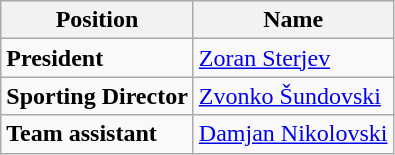<table class="wikitable">
<tr>
<th>Position</th>
<th>Name</th>
</tr>
<tr>
<td><strong>President</strong></td>
<td> <a href='#'>Zoran Sterjev</a></td>
</tr>
<tr>
<td><strong>Sporting Director</strong></td>
<td> <a href='#'>Zvonko Šundovski</a></td>
</tr>
<tr>
<td><strong>Team assistant</strong></td>
<td> <a href='#'>Damjan Nikolovski</a></td>
</tr>
</table>
